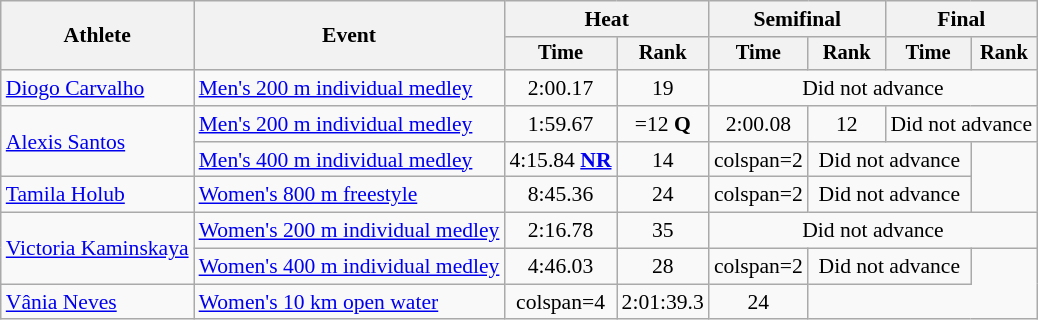<table class=wikitable style="font-size:90%">
<tr>
<th rowspan="2">Athlete</th>
<th rowspan="2">Event</th>
<th colspan="2">Heat</th>
<th colspan="2">Semifinal</th>
<th colspan="2">Final</th>
</tr>
<tr style="font-size:95%">
<th>Time</th>
<th>Rank</th>
<th>Time</th>
<th>Rank</th>
<th>Time</th>
<th>Rank</th>
</tr>
<tr align=center>
<td align=left><a href='#'>Diogo Carvalho</a></td>
<td align=left><a href='#'>Men's 200 m individual medley</a></td>
<td>2:00.17</td>
<td>19</td>
<td colspan=4>Did not advance</td>
</tr>
<tr align=center>
<td align=left rowspan=2><a href='#'>Alexis Santos</a></td>
<td align=left><a href='#'>Men's 200 m individual medley</a></td>
<td>1:59.67</td>
<td>=12 <strong>Q</strong></td>
<td>2:00.08</td>
<td>12</td>
<td colspan=2>Did not advance</td>
</tr>
<tr align=center>
<td align=left><a href='#'>Men's 400 m individual medley</a></td>
<td>4:15.84 <strong><a href='#'>NR</a></strong></td>
<td>14</td>
<td>colspan=2 </td>
<td colspan=2>Did not advance</td>
</tr>
<tr align=center>
<td align=left><a href='#'>Tamila Holub</a></td>
<td align=left><a href='#'>Women's 800 m freestyle</a></td>
<td>8:45.36</td>
<td>24</td>
<td>colspan=2 </td>
<td colspan=2>Did not advance</td>
</tr>
<tr align=center>
<td align=left rowspan=2><a href='#'>Victoria Kaminskaya</a></td>
<td align=left><a href='#'>Women's 200 m individual medley</a></td>
<td>2:16.78</td>
<td>35</td>
<td colspan=4>Did not advance</td>
</tr>
<tr align=center>
<td align=left><a href='#'>Women's 400 m individual medley</a></td>
<td>4:46.03</td>
<td>28</td>
<td>colspan=2 </td>
<td colspan=2>Did not advance</td>
</tr>
<tr align=center>
<td align=left><a href='#'>Vânia Neves</a></td>
<td align=left><a href='#'>Women's 10 km open water</a></td>
<td>colspan=4 </td>
<td>2:01:39.3</td>
<td>24</td>
</tr>
</table>
